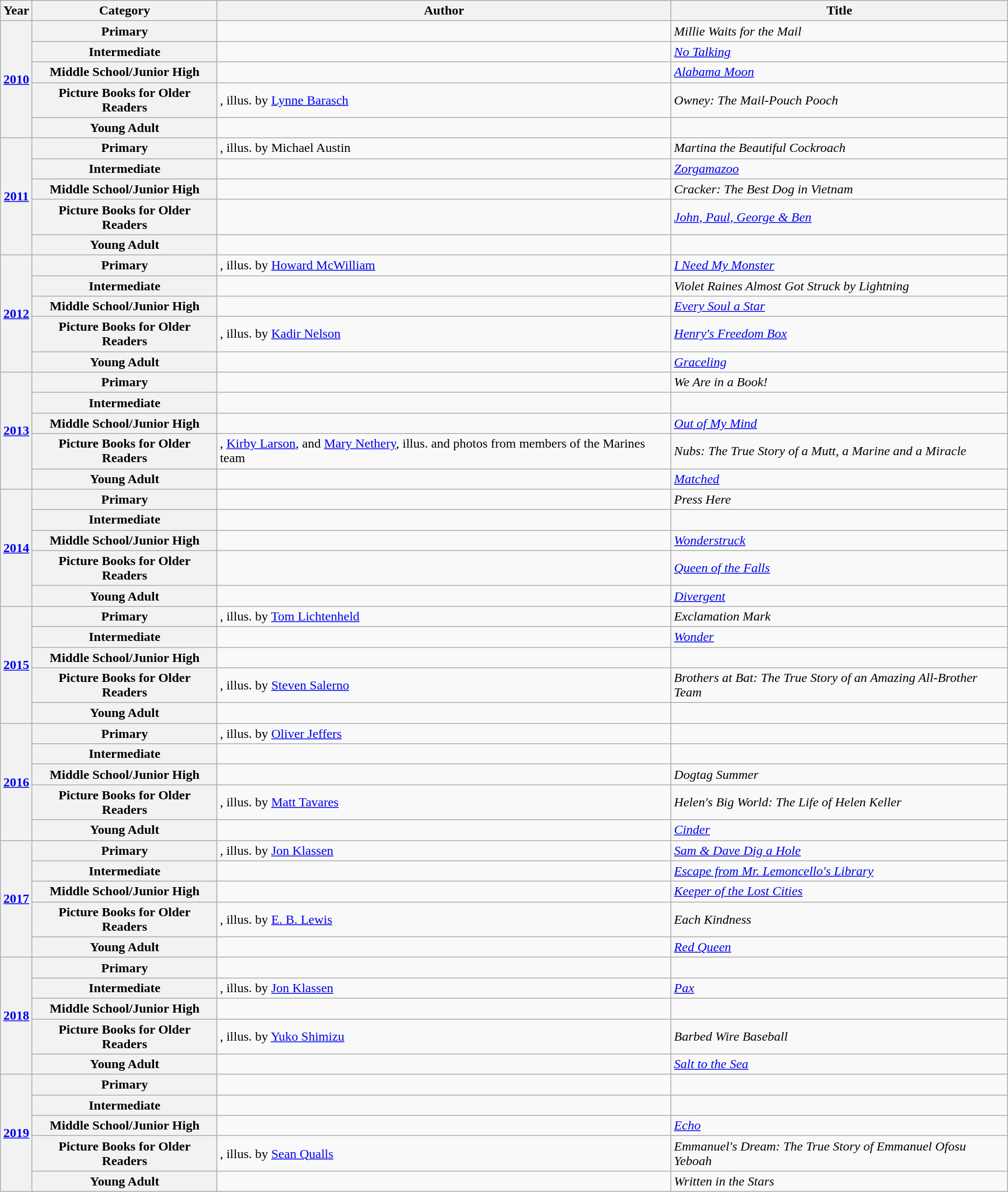<table class="wikitable sortable mw-collapsible">
<tr>
<th>Year</th>
<th>Category</th>
<th>Author</th>
<th>Title</th>
</tr>
<tr>
<th rowspan="5"><a href='#'>2010</a></th>
<th>Primary</th>
<td></td>
<td><em>Millie Waits for the Mail</em></td>
</tr>
<tr>
<th>Intermediate</th>
<td></td>
<td><em><a href='#'>No Talking</a></em></td>
</tr>
<tr>
<th>Middle School/Junior High</th>
<td></td>
<td><em><a href='#'>Alabama Moon</a></em></td>
</tr>
<tr>
<th>Picture Books for Older Readers</th>
<td>, illus. by <a href='#'>Lynne Barasch</a></td>
<td><em>Owney: The Mail-Pouch Pooch</em></td>
</tr>
<tr>
<th>Young Adult</th>
<td></td>
<td><em></em></td>
</tr>
<tr>
<th rowspan="5"><a href='#'>2011</a></th>
<th>Primary</th>
<td>, illus. by Michael Austin</td>
<td><em>Martina the Beautiful Cockroach</em></td>
</tr>
<tr>
<th>Intermediate</th>
<td></td>
<td><em><a href='#'>Zorgamazoo</a></em></td>
</tr>
<tr>
<th>Middle School/Junior High</th>
<td></td>
<td><em>Cracker: The Best Dog in Vietnam</em></td>
</tr>
<tr>
<th>Picture Books for Older Readers</th>
<td></td>
<td><em><a href='#'>John, Paul, George & Ben</a></em></td>
</tr>
<tr>
<th>Young Adult</th>
<td></td>
<td><em></em></td>
</tr>
<tr>
<th rowspan="5"><a href='#'>2012</a></th>
<th>Primary</th>
<td>, illus. by <a href='#'>Howard McWilliam</a></td>
<td><em><a href='#'>I Need My Monster</a></em></td>
</tr>
<tr>
<th>Intermediate</th>
<td></td>
<td><em>Violet Raines Almost Got Struck by Lightning</em></td>
</tr>
<tr>
<th>Middle School/Junior High</th>
<td></td>
<td><em><a href='#'>Every Soul a Star</a></em></td>
</tr>
<tr>
<th>Picture Books for Older Readers</th>
<td>, illus. by <a href='#'>Kadir Nelson</a></td>
<td><em><a href='#'>Henry's Freedom Box</a></em></td>
</tr>
<tr>
<th>Young Adult</th>
<td></td>
<td><em><a href='#'>Graceling</a></em></td>
</tr>
<tr>
<th rowspan="5"><a href='#'>2013</a></th>
<th>Primary</th>
<td></td>
<td><em>We Are in a Book!</em></td>
</tr>
<tr>
<th>Intermediate</th>
<td></td>
<td><em></em></td>
</tr>
<tr>
<th>Middle School/Junior High</th>
<td></td>
<td><em><a href='#'>Out of My Mind</a></em></td>
</tr>
<tr>
<th>Picture Books for Older Readers</th>
<td>, <a href='#'>Kirby Larson</a>, and <a href='#'>Mary Nethery</a>, illus. and photos from members of the Marines team</td>
<td><em>Nubs: The True Story of a Mutt, a Marine and a Miracle</em></td>
</tr>
<tr>
<th>Young Adult</th>
<td></td>
<td><em><a href='#'>Matched</a></em></td>
</tr>
<tr>
<th rowspan="5"><a href='#'>2014</a></th>
<th>Primary</th>
<td></td>
<td><em>Press Here</em></td>
</tr>
<tr>
<th>Intermediate</th>
<td></td>
<td><em></em></td>
</tr>
<tr>
<th>Middle School/Junior High</th>
<td></td>
<td><em><a href='#'>Wonderstruck</a></em></td>
</tr>
<tr>
<th>Picture Books for Older Readers</th>
<td></td>
<td><em><a href='#'>Queen of the Falls</a></em></td>
</tr>
<tr>
<th>Young Adult</th>
<td></td>
<td><em><a href='#'>Divergent</a></em></td>
</tr>
<tr>
<th rowspan="5"><a href='#'>2015</a></th>
<th>Primary</th>
<td>, illus. by <a href='#'>Tom Lichtenheld</a></td>
<td><em>Exclamation Mark</em></td>
</tr>
<tr>
<th>Intermediate</th>
<td></td>
<td><em><a href='#'>Wonder</a></em></td>
</tr>
<tr>
<th>Middle School/Junior High</th>
<td></td>
<td><em></em></td>
</tr>
<tr>
<th>Picture Books for Older Readers</th>
<td>, illus. by <a href='#'>Steven Salerno</a></td>
<td><em>Brothers at Bat: The True Story of an Amazing All-Brother Team</em></td>
</tr>
<tr>
<th>Young Adult</th>
<td></td>
<td><em></em></td>
</tr>
<tr>
<th rowspan="5"><a href='#'>2016</a></th>
<th>Primary</th>
<td>, illus. by <a href='#'>Oliver Jeffers</a></td>
<td><em></em></td>
</tr>
<tr>
<th>Intermediate</th>
<td></td>
<td><em></em></td>
</tr>
<tr>
<th>Middle School/Junior High</th>
<td></td>
<td><em>Dogtag Summer</em></td>
</tr>
<tr>
<th>Picture Books for Older Readers</th>
<td>, illus. by <a href='#'>Matt Tavares</a></td>
<td><em>Helen's Big World: The Life of Helen Keller</em></td>
</tr>
<tr>
<th>Young Adult</th>
<td></td>
<td><em><a href='#'>Cinder</a></em></td>
</tr>
<tr>
<th rowspan="5"><a href='#'>2017</a></th>
<th>Primary</th>
<td>, illus. by <a href='#'>Jon Klassen</a></td>
<td><em><a href='#'>Sam & Dave Dig a Hole</a></em></td>
</tr>
<tr>
<th>Intermediate</th>
<td></td>
<td><em><a href='#'>Escape from Mr. Lemoncello's Library</a></em></td>
</tr>
<tr>
<th>Middle School/Junior High</th>
<td></td>
<td><em><a href='#'>Keeper of the Lost Cities</a></em></td>
</tr>
<tr>
<th>Picture Books for Older Readers</th>
<td>, illus. by <a href='#'>E. B. Lewis</a></td>
<td><em>Each Kindness</em></td>
</tr>
<tr>
<th>Young Adult</th>
<td></td>
<td><em><a href='#'>Red Queen</a></em></td>
</tr>
<tr>
<th rowspan="5"><a href='#'>2018</a></th>
<th>Primary</th>
<td></td>
<td><em></em></td>
</tr>
<tr>
<th>Intermediate</th>
<td>, illus. by <a href='#'>Jon Klassen</a></td>
<td><em><a href='#'>Pax</a></em></td>
</tr>
<tr>
<th>Middle School/Junior High</th>
<td></td>
<td><em></em></td>
</tr>
<tr>
<th>Picture Books for Older Readers</th>
<td>, illus. by <a href='#'>Yuko Shimizu</a></td>
<td><em>Barbed Wire Baseball</em></td>
</tr>
<tr>
<th>Young Adult</th>
<td></td>
<td><em><a href='#'>Salt to the Sea</a></em></td>
</tr>
<tr>
<th rowspan="5"><a href='#'>2019</a></th>
<th>Primary</th>
<td></td>
<td><em></em></td>
</tr>
<tr>
<th>Intermediate</th>
<td></td>
<td><em></em></td>
</tr>
<tr>
<th>Middle School/Junior High</th>
<td></td>
<td><em><a href='#'>Echo</a></em></td>
</tr>
<tr>
<th>Picture Books for Older Readers</th>
<td>, illus. by <a href='#'>Sean Qualls</a></td>
<td><em>Emmanuel's Dream: The True Story of Emmanuel Ofosu Yeboah</em></td>
</tr>
<tr>
<th>Young Adult</th>
<td></td>
<td><em>Written in the Stars</em></td>
</tr>
</table>
